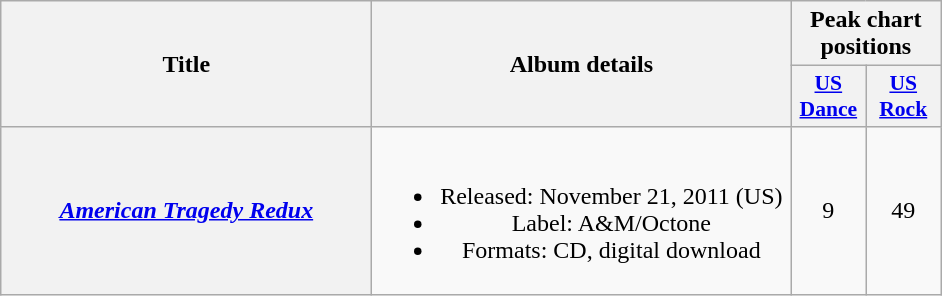<table class="wikitable plainrowheaders"  style="text-align:center;">
<tr>
<th scope="col" rowspan="2" style="width:15em;">Title</th>
<th scope="col" rowspan="2" style="width:17em;">Album details</th>
<th scope="col" colspan="2">Peak chart positions</th>
</tr>
<tr>
<th scope="col" style="width:3em;font-size:90%;"><a href='#'>US<br>Dance</a><br></th>
<th scope="col" style="width:3em;font-size:90%;"><a href='#'>US<br>Rock</a><br></th>
</tr>
<tr>
<th scope="row"><em><a href='#'>American Tragedy Redux</a></em></th>
<td><br><ul><li>Released: November 21, 2011 <span>(US)</span></li><li>Label: A&M/Octone</li><li>Formats: CD, digital download</li></ul></td>
<td>9</td>
<td>49</td>
</tr>
</table>
